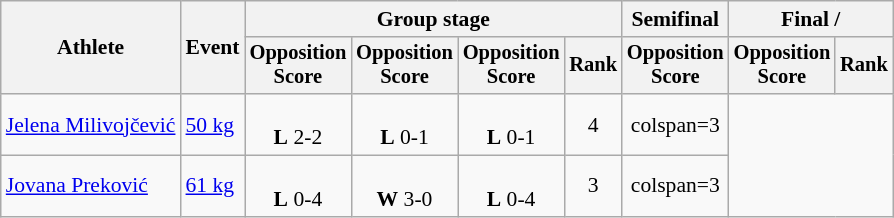<table class="wikitable" style="font-size:90%">
<tr>
<th rowspan="2">Athlete</th>
<th rowspan="2">Event</th>
<th colspan="4">Group stage</th>
<th>Semifinal</th>
<th colspan=2>Final / </th>
</tr>
<tr style="font-size:95%">
<th>Opposition <br> Score</th>
<th>Opposition <br> Score</th>
<th>Opposition <br> Score</th>
<th>Rank</th>
<th>Opposition <br> Score</th>
<th>Opposition <br> Score</th>
<th>Rank</th>
</tr>
<tr align=center>
<td align=left><a href='#'>Jelena Milivojčević</a></td>
<td align=left><a href='#'>50 kg</a></td>
<td><br><strong>L</strong> 2-2</td>
<td><br><strong>L</strong> 0-1</td>
<td><br><strong>L</strong> 0-1</td>
<td>4</td>
<td>colspan=3 </td>
</tr>
<tr align=center>
<td align=left><a href='#'>Jovana Preković</a></td>
<td align=left><a href='#'>61 kg</a></td>
<td><br><strong>L</strong> 0-4</td>
<td><br><strong>W</strong> 3-0</td>
<td><br><strong>L</strong> 0-4</td>
<td>3</td>
<td>colspan=3 </td>
</tr>
</table>
